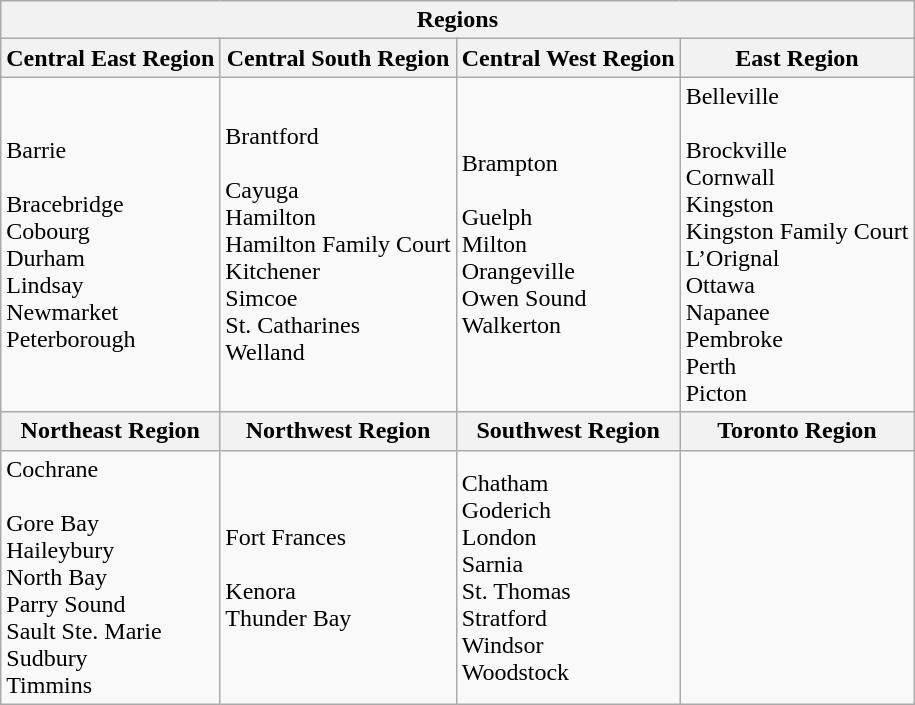<table class="wikitable">
<tr>
<th colspan="5">Regions</th>
</tr>
<tr>
<th>Central East Region</th>
<th>Central South Region</th>
<th>Central West Region</th>
<th>East Region</th>
</tr>
<tr>
<td>Barrie<br><br>Bracebridge<br>
Cobourg<br>
Durham<br>
Lindsay<br>
Newmarket<br>
Peterborough</td>
<td>Brantford<br><br>Cayuga<br>
Hamilton<br>
Hamilton Family Court<br>
Kitchener<br>
Simcoe<br>
St. Catharines<br>
Welland<br></td>
<td>Brampton<br><br>Guelph<br>
Milton<br>
Orangeville<br>
Owen Sound<br>
Walkerton<br></td>
<td>Belleville<br><br>Brockville<br>
Cornwall<br>
Kingston<br>
Kingston Family Court<br>
L’Orignal<br>
Ottawa<br>
Napanee<br>
Pembroke<br>
Perth<br>
Picton<br></td>
</tr>
<tr>
<th>Northeast Region</th>
<th>Northwest Region</th>
<th>Southwest Region</th>
<th>Toronto Region</th>
</tr>
<tr>
<td>Cochrane<br><br>Gore Bay<br>
Haileybury<br>
North Bay<br>
Parry Sound<br>
Sault Ste. Marie<br>
Sudbury<br>
Timmins</td>
<td>Fort Frances<br><br>Kenora<br>
Thunder Bay</td>
<td>Chatham<br>Goderich<br>
London<br>
Sarnia<br>
St. Thomas<br>
Stratford<br>
Windsor<br>
Woodstock</td>
<td></td>
</tr>
</table>
